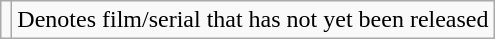<table class="wikitable">
<tr>
<td></td>
<td>Denotes film/serial that has not yet been released</td>
</tr>
</table>
